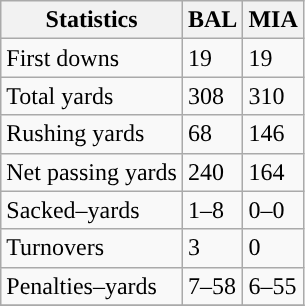<table class="wikitable" style="float: left;">
<tr>
<th>Statistics</th>
<th>BAL</th>
<th>MIA</th>
</tr>
<tr>
<td>First downs</td>
<td>19</td>
<td>19</td>
</tr>
<tr>
<td>Total yards</td>
<td>308</td>
<td>310</td>
</tr>
<tr>
<td>Rushing yards</td>
<td>68</td>
<td>146</td>
</tr>
<tr>
<td>Net passing yards</td>
<td>240</td>
<td>164</td>
</tr>
<tr>
<td>Sacked–yards</td>
<td>1–8</td>
<td>0–0</td>
</tr>
<tr>
<td>Turnovers</td>
<td>3</td>
<td>0</td>
</tr>
<tr>
<td>Penalties–yards</td>
<td>7–58</td>
<td>6–55</td>
</tr>
<tr>
</tr>
</table>
